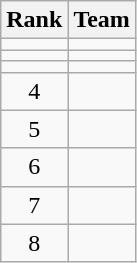<table class="wikitable">
<tr>
<th>Rank</th>
<th>Team</th>
</tr>
<tr>
<td align=center></td>
<td></td>
</tr>
<tr>
<td align=center></td>
<td></td>
</tr>
<tr>
<td align=center></td>
<td></td>
</tr>
<tr>
<td align=center>4</td>
<td></td>
</tr>
<tr>
<td align=center>5</td>
<td></td>
</tr>
<tr>
<td align=center>6</td>
<td></td>
</tr>
<tr>
<td align=center>7</td>
<td></td>
</tr>
<tr>
<td align=center>8</td>
<td></td>
</tr>
</table>
